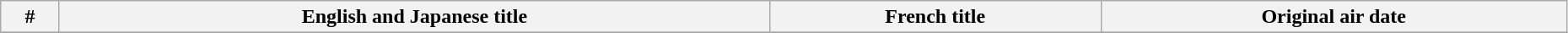<table class ="plainrowheaders wikitable" width="98%">
<tr>
<th>#</th>
<th>English and Japanese title</th>
<th>French title</th>
<th>Original air date</th>
</tr>
<tr>
</tr>
</table>
